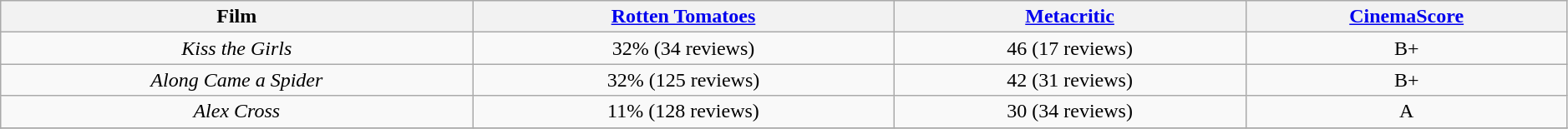<table class="wikitable" width=99% border="1" style="text-align: center;">
<tr>
<th>Film</th>
<th><a href='#'>Rotten Tomatoes</a></th>
<th><a href='#'>Metacritic</a></th>
<th><a href='#'>CinemaScore</a></th>
</tr>
<tr>
<td><em>Kiss the Girls</em></td>
<td>32% (34 reviews)</td>
<td>46 (17 reviews)</td>
<td>B+</td>
</tr>
<tr>
<td><em>Along Came a Spider</em></td>
<td>32% (125 reviews)</td>
<td>42 (31 reviews)</td>
<td>B+</td>
</tr>
<tr>
<td><em>Alex Cross</em></td>
<td>11% (128 reviews)</td>
<td>30 (34 reviews)</td>
<td>A</td>
</tr>
<tr>
</tr>
</table>
